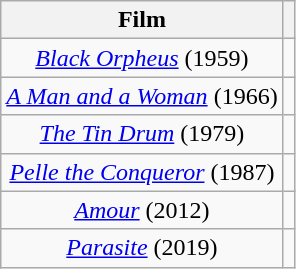<table class="wikitable sortable" style="text-align: center">
<tr>
<th scope="col">Film</th>
<th scope="col" class="unsortable"></th>
</tr>
<tr>
<td><em><a href='#'>Black Orpheus</a></em> (1959)</td>
<td></td>
</tr>
<tr>
<td><em><a href='#'>A Man and a Woman</a></em> (1966)</td>
<td></td>
</tr>
<tr>
<td><em><a href='#'>The Tin Drum</a></em> (1979)</td>
<td></td>
</tr>
<tr>
<td><em><a href='#'>Pelle the Conqueror</a></em> (1987)</td>
<td></td>
</tr>
<tr>
<td><em><a href='#'>Amour</a></em> (2012)</td>
<td></td>
</tr>
<tr>
<td><em><a href='#'>Parasite</a></em> (2019)</td>
<td></td>
</tr>
</table>
